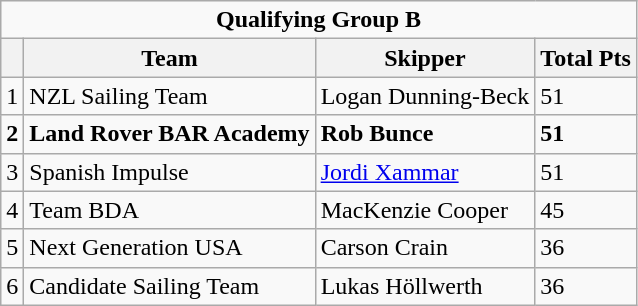<table class="wikitable" style="display: inline-table;">
<tr>
<td colspan="6" style="text-align:center;"><strong>Qualifying Group B</strong></td>
</tr>
<tr>
<th></th>
<th>Team</th>
<th>Skipper</th>
<th>Total Pts</th>
</tr>
<tr>
<td>1</td>
<td> NZL Sailing Team</td>
<td>Logan Dunning-Beck</td>
<td>51</td>
</tr>
<tr>
<td><strong>2</strong></td>
<td> <strong>Land Rover BAR Academy</strong></td>
<td><strong>Rob Bunce</strong></td>
<td><strong>51</strong></td>
</tr>
<tr>
<td>3</td>
<td> Spanish Impulse</td>
<td><a href='#'>Jordi Xammar</a></td>
<td>51</td>
</tr>
<tr>
<td>4</td>
<td> Team BDA</td>
<td>MacKenzie Cooper</td>
<td>45</td>
</tr>
<tr>
<td>5</td>
<td> Next Generation USA</td>
<td>Carson Crain</td>
<td>36</td>
</tr>
<tr>
<td>6</td>
<td> Candidate Sailing Team</td>
<td>Lukas Höllwerth</td>
<td>36</td>
</tr>
</table>
